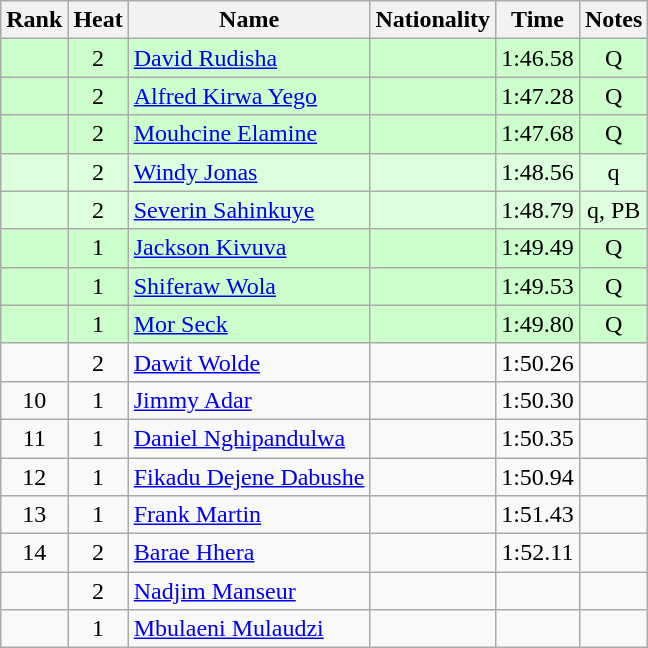<table class="wikitable sortable" style="text-align:center">
<tr>
<th>Rank</th>
<th>Heat</th>
<th>Name</th>
<th>Nationality</th>
<th>Time</th>
<th>Notes</th>
</tr>
<tr bgcolor=ccffcc>
<td></td>
<td>2</td>
<td align=left><a href='#'>David Rudisha</a></td>
<td align=left></td>
<td>1:46.58</td>
<td>Q</td>
</tr>
<tr bgcolor=ccffcc>
<td></td>
<td>2</td>
<td align=left><a href='#'>Alfred Kirwa Yego</a></td>
<td align=left></td>
<td>1:47.28</td>
<td>Q</td>
</tr>
<tr bgcolor=ccffcc>
<td></td>
<td>2</td>
<td align=left><a href='#'>Mouhcine Elamine</a></td>
<td align=left></td>
<td>1:47.68</td>
<td>Q</td>
</tr>
<tr bgcolor=ddffdd>
<td></td>
<td>2</td>
<td align=left><a href='#'>Windy Jonas</a></td>
<td align=left></td>
<td>1:48.56</td>
<td>q</td>
</tr>
<tr bgcolor=ddffdd>
<td></td>
<td>2</td>
<td align=left><a href='#'>Severin Sahinkuye</a></td>
<td align=left></td>
<td>1:48.79</td>
<td>q, PB</td>
</tr>
<tr bgcolor=ccffcc>
<td></td>
<td>1</td>
<td align=left><a href='#'>Jackson Kivuva</a></td>
<td align=left></td>
<td>1:49.49</td>
<td>Q</td>
</tr>
<tr bgcolor=ccffcc>
<td></td>
<td>1</td>
<td align=left><a href='#'>Shiferaw Wola</a></td>
<td align=left></td>
<td>1:49.53</td>
<td>Q</td>
</tr>
<tr bgcolor=ccffcc>
<td></td>
<td>1</td>
<td align=left><a href='#'>Mor Seck</a></td>
<td align=left></td>
<td>1:49.80</td>
<td>Q</td>
</tr>
<tr>
<td></td>
<td>2</td>
<td align=left><a href='#'>Dawit Wolde</a></td>
<td align=left></td>
<td>1:50.26</td>
<td></td>
</tr>
<tr>
<td>10</td>
<td>1</td>
<td align=left><a href='#'>Jimmy Adar</a></td>
<td align=left></td>
<td>1:50.30</td>
<td></td>
</tr>
<tr>
<td>11</td>
<td>1</td>
<td align=left><a href='#'>Daniel Nghipandulwa</a></td>
<td align=left></td>
<td>1:50.35</td>
<td></td>
</tr>
<tr>
<td>12</td>
<td>1</td>
<td align=left><a href='#'>Fikadu Dejene Dabushe</a></td>
<td align=left></td>
<td>1:50.94</td>
<td></td>
</tr>
<tr>
<td>13</td>
<td>1</td>
<td align=left><a href='#'>Frank Martin</a></td>
<td align=left></td>
<td>1:51.43</td>
<td></td>
</tr>
<tr>
<td>14</td>
<td>2</td>
<td align=left><a href='#'>Barae Hhera</a></td>
<td align=left></td>
<td>1:52.11</td>
<td></td>
</tr>
<tr>
<td></td>
<td>2</td>
<td align=left><a href='#'>Nadjim Manseur</a></td>
<td align=left></td>
<td></td>
<td></td>
</tr>
<tr>
<td></td>
<td>1</td>
<td align=left><a href='#'>Mbulaeni Mulaudzi</a></td>
<td align=left></td>
<td></td>
<td></td>
</tr>
</table>
